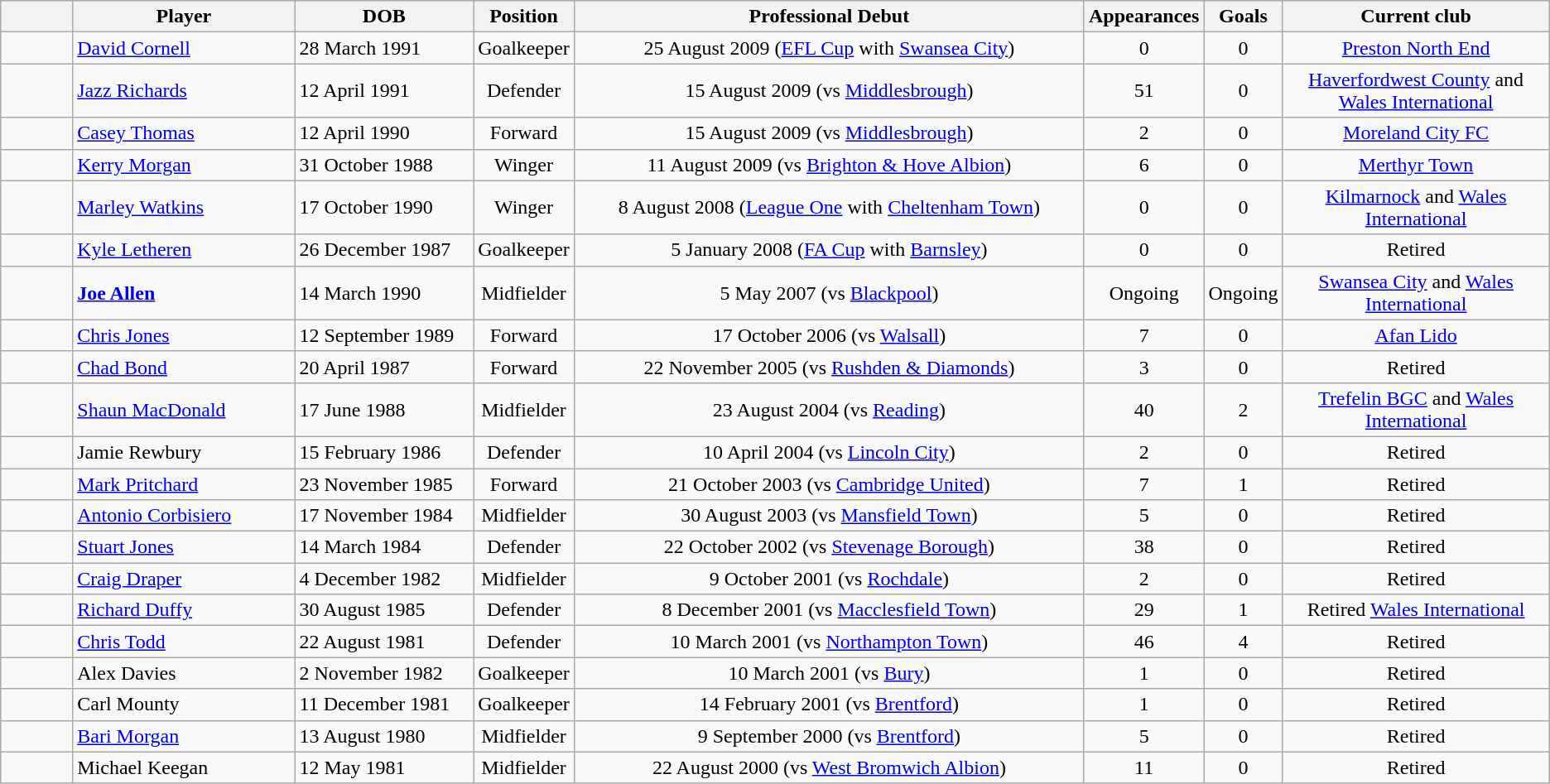<table class="wikitable">
<tr>
<th width=5%></th>
<th width=15%>Player</th>
<th width=12%>DOB</th>
<th width=5%>Position</th>
<th width=35%>Professional Debut</th>
<th width=5%>Appearances</th>
<th width=5%>Goals</th>
<th width=35%>Current club</th>
</tr>
<tr>
<td align=center></td>
<td><a href='#'>David Cornell</a></td>
<td>28 March 1991</td>
<td align=center>Goalkeeper</td>
<td align=center>25 August 2009 (<a href='#'>EFL Cup</a> with <a href='#'>Swansea City</a>)</td>
<td align=center>0</td>
<td align=center>0</td>
<td align=center><a href='#'>Preston North End</a></td>
</tr>
<tr>
<td align=center></td>
<td><a href='#'>Jazz Richards</a></td>
<td>12 April 1991</td>
<td align=center>Defender</td>
<td align=center>15 August 2009 (vs <a href='#'>Middlesbrough</a>)</td>
<td align=center>51</td>
<td align=center>0</td>
<td align=center><a href='#'>Haverfordwest County</a> and <a href='#'>Wales International</a></td>
</tr>
<tr>
<td align=center></td>
<td><a href='#'>Casey Thomas</a></td>
<td>12 April 1990</td>
<td align=center>Forward</td>
<td align=center>15 August 2009 (vs <a href='#'>Middlesbrough</a>)</td>
<td align=center>2</td>
<td align=center>0</td>
<td align=center><a href='#'>Moreland City FC</a></td>
</tr>
<tr>
<td align=center></td>
<td><a href='#'>Kerry Morgan</a></td>
<td>31 October 1988</td>
<td align=center>Winger</td>
<td align=center>11 August 2009 (vs <a href='#'>Brighton & Hove Albion</a>)</td>
<td align=center>6</td>
<td align=center>0</td>
<td align=center><a href='#'>Merthyr Town</a></td>
</tr>
<tr>
<td align=center></td>
<td><a href='#'>Marley Watkins</a></td>
<td>17 October 1990</td>
<td align=center>Winger</td>
<td align=center>8 August 2008 (<a href='#'>League One</a> with <a href='#'>Cheltenham Town</a>)</td>
<td align=center>0</td>
<td align=center>0</td>
<td align=center><a href='#'>Kilmarnock</a> and <a href='#'>Wales International</a></td>
</tr>
<tr>
<td align=center></td>
<td><a href='#'>Kyle Letheren</a></td>
<td>26 December 1987</td>
<td align=center>Goalkeeper</td>
<td align=center>5 January 2008 (<a href='#'>FA Cup</a> with <a href='#'>Barnsley</a>)</td>
<td align=center>0</td>
<td align=center>0</td>
<td align=center>Retired</td>
</tr>
<tr>
<td align=center></td>
<td><strong><a href='#'>Joe Allen</a></strong></td>
<td>14 March 1990</td>
<td align=center>Midfielder</td>
<td align=center>5 May 2007 (vs <a href='#'>Blackpool</a>)</td>
<td align=center>Ongoing</td>
<td align=center>Ongoing</td>
<td align=center><a href='#'>Swansea City</a> and <a href='#'>Wales International</a></td>
</tr>
<tr>
<td align=center></td>
<td><a href='#'>Chris Jones</a></td>
<td>12 September 1989</td>
<td align=center>Forward</td>
<td align=center>17 October 2006 (vs <a href='#'>Walsall</a>)</td>
<td align=center>7</td>
<td align=center>0</td>
<td align=center><a href='#'>Afan Lido</a></td>
</tr>
<tr>
<td align=center></td>
<td><a href='#'>Chad Bond</a></td>
<td>20 April 1987</td>
<td align=center>Forward</td>
<td align=center>22 November 2005 (vs <a href='#'>Rushden & Diamonds</a>)</td>
<td align=center>3</td>
<td align=center>0</td>
<td align=center>Retired</td>
</tr>
<tr>
<td align=center></td>
<td><a href='#'>Shaun MacDonald</a></td>
<td>17 June 1988</td>
<td align=center>Midfielder</td>
<td align=center>23 August 2004 (vs <a href='#'>Reading</a>)</td>
<td align=center>40</td>
<td align=center>2</td>
<td align=center><a href='#'>Trefelin BGC</a> and <a href='#'>Wales International</a></td>
</tr>
<tr>
<td align=center></td>
<td>Jamie Rewbury</td>
<td>15 February 1986</td>
<td align=center>Defender</td>
<td align=center>10 April 2004 (vs <a href='#'>Lincoln City</a>)</td>
<td align=center>2</td>
<td align=center>0</td>
<td align=center>Retired</td>
</tr>
<tr>
<td align=center></td>
<td><a href='#'>Mark Pritchard</a></td>
<td>23 November 1985</td>
<td align=center>Forward</td>
<td align=center>21 October 2003 (vs <a href='#'>Cambridge United</a>)</td>
<td align=center>7</td>
<td align=center>1</td>
<td align=center>Retired</td>
</tr>
<tr>
<td align=center></td>
<td><a href='#'>Antonio Corbisiero</a></td>
<td>17 November 1984</td>
<td align=center>Midfielder</td>
<td align=center>30 August 2003 (vs <a href='#'>Mansfield Town</a>)</td>
<td align=center>5</td>
<td align=center>0</td>
<td align=center>Retired</td>
</tr>
<tr>
<td align=center></td>
<td><a href='#'>Stuart Jones</a></td>
<td>14 March 1984</td>
<td align=center>Defender</td>
<td align=center>22 October 2002 (vs <a href='#'>Stevenage Borough</a>)</td>
<td align=center>38</td>
<td align=center>0</td>
<td align=center>Retired</td>
</tr>
<tr>
<td align=center></td>
<td><a href='#'>Craig Draper</a></td>
<td>4 December 1982</td>
<td align=center>Midfielder</td>
<td align=center>9 October 2001 (vs <a href='#'>Rochdale</a>)</td>
<td align=center>2</td>
<td align=center>0</td>
<td align=center>Retired</td>
</tr>
<tr>
<td align=center></td>
<td><a href='#'>Richard Duffy</a></td>
<td>30 August 1985</td>
<td align=center>Defender</td>
<td align=center>8 December 2001 (vs <a href='#'>Macclesfield Town</a>)</td>
<td align=center>29</td>
<td align=center>1</td>
<td align=center>Retired <a href='#'>Wales International</a></td>
</tr>
<tr>
<td align=center></td>
<td><a href='#'>Chris Todd</a></td>
<td>22 August 1981</td>
<td align=center>Defender</td>
<td align=center>10 March 2001 (vs <a href='#'>Northampton Town</a>)</td>
<td align=center>46</td>
<td align=center>4</td>
<td align=center>Retired</td>
</tr>
<tr>
<td align=center></td>
<td>Alex Davies</td>
<td>2 November 1982</td>
<td align=center>Goalkeeper</td>
<td align=center>10 March 2001 (vs <a href='#'>Bury</a>)</td>
<td align=center>1</td>
<td align=center>0</td>
<td align=center>Retired</td>
</tr>
<tr>
<td align=center></td>
<td>Carl Mounty</td>
<td>11 December 1981</td>
<td align=center>Goalkeeper</td>
<td align=center>14 February 2001 (vs <a href='#'>Brentford</a>)</td>
<td align=center>1</td>
<td align=center>0</td>
<td align=center>Retired</td>
</tr>
<tr>
<td align=center></td>
<td><a href='#'>Bari Morgan</a></td>
<td>13 August 1980</td>
<td align=center>Midfielder</td>
<td align=center>9 September 2000 (vs <a href='#'>Brentford</a>)</td>
<td align=center>5</td>
<td align=center>0</td>
<td align=center>Retired</td>
</tr>
<tr>
<td align=center></td>
<td>Michael Keegan</td>
<td>12 May 1981</td>
<td align=center>Midfielder</td>
<td align=center>22 August 2000 (vs <a href='#'>West Bromwich Albion</a>)</td>
<td align=center>11</td>
<td align=center>0</td>
<td align=center>Retired</td>
</tr>
</table>
